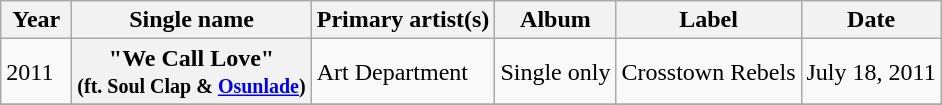<table class="wikitable plainrowheaders" style="text-align:left;">
<tr>
<th scope="col" rowspan="1" style="width:2.5em;">Year</th>
<th scope="col" rowspan="1">Single name</th>
<th scope="col" rowspan="1">Primary artist(s)</th>
<th scope="col" rowspan="1">Album</th>
<th scope="col" rowspan="1">Label</th>
<th scope="col" rowspan="1">Date</th>
</tr>
<tr>
<td rowspan="1">2011</td>
<th scope="row">"We Call Love"<br><small>(ft. Soul Clap & <a href='#'>Osunlade</a>)</small></th>
<td>Art Department</td>
<td rowspan=" ">Single only</td>
<td>Crosstown Rebels</td>
<td>July 18, 2011</td>
</tr>
<tr>
</tr>
</table>
